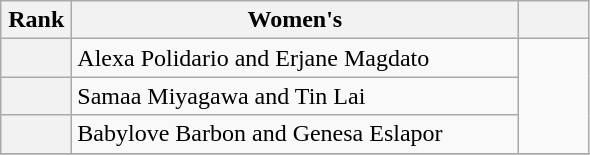<table class="wikitable" style="text-align: center;">
<tr>
<th width=40>Rank</th>
<th width=290>Women's</th>
<th width=40></th>
</tr>
<tr>
<th></th>
<td style="text-align:left;">Alexa Polidario and Erjane Magdato </td>
<td rowspan=3></td>
</tr>
<tr>
<th></th>
<td style="text-align:left;">Samaa Miyagawa and Tin Lai </td>
</tr>
<tr>
<th></th>
<td style="text-align:left;">Babylove Barbon and Genesa Eslapor </td>
</tr>
<tr>
</tr>
</table>
